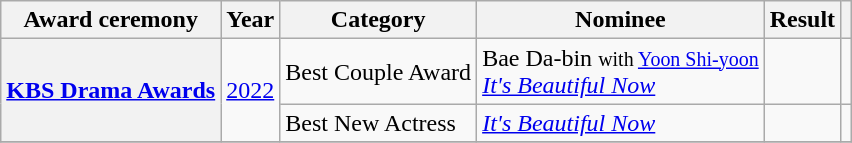<table class="wikitable plainrowheaders sortable">
<tr>
<th scope="col">Award ceremony</th>
<th scope="col">Year</th>
<th scope="col">Category</th>
<th scope="col">Nominee</th>
<th scope="col">Result</th>
<th scope="col" class="unsortable"></th>
</tr>
<tr>
<th scope="row" rowspan=2><a href='#'>KBS Drama Awards</a></th>
<td rowspan=2><a href='#'>2022</a></td>
<td>Best Couple Award</td>
<td>Bae Da-bin <small>with <a href='#'>Yoon Shi-yoon</a></small><br><em><a href='#'>It's Beautiful Now</a></em></td>
<td></td>
<td style="text-align:center"></td>
</tr>
<tr>
<td>Best New Actress</td>
<td><em><a href='#'>It's Beautiful Now</a></em></td>
<td></td>
<td style="text-align:center"></td>
</tr>
<tr>
</tr>
</table>
